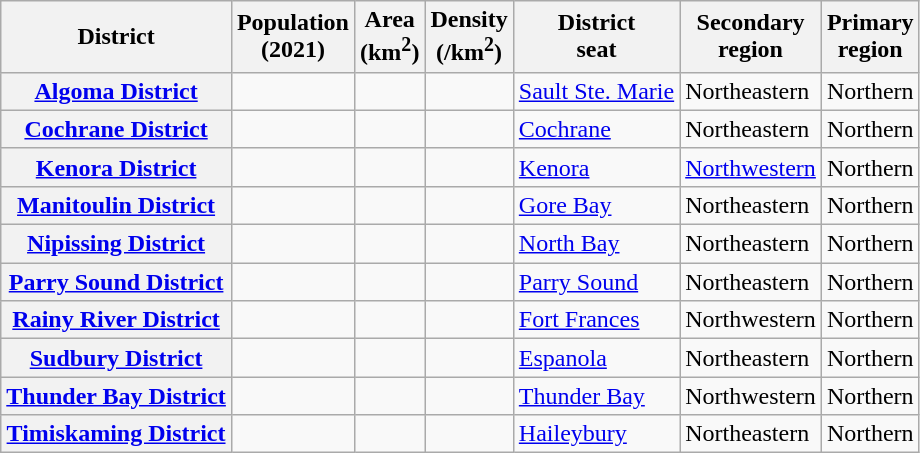<table class="wikitable sortable">
<tr>
<th>District</th>
<th>Population<br>(2021)</th>
<th>Area<br>(km<sup>2</sup>)</th>
<th>Density<br>(/km<sup>2</sup>)<br></th>
<th>District<br>seat</th>
<th>Secondary<br>region</th>
<th>Primary<br>region</th>
</tr>
<tr>
<th><a href='#'>Algoma District</a></th>
<td></td>
<td></td>
<td></td>
<td><a href='#'>Sault Ste. Marie</a></td>
<td>Northeastern</td>
<td>Northern</td>
</tr>
<tr>
<th><a href='#'>Cochrane District</a></th>
<td></td>
<td></td>
<td></td>
<td><a href='#'>Cochrane</a></td>
<td>Northeastern</td>
<td>Northern</td>
</tr>
<tr>
<th><a href='#'>Kenora District</a></th>
<td></td>
<td></td>
<td></td>
<td><a href='#'>Kenora</a></td>
<td><a href='#'>Northwestern</a></td>
<td>Northern</td>
</tr>
<tr>
<th><a href='#'>Manitoulin District</a></th>
<td></td>
<td></td>
<td></td>
<td><a href='#'>Gore Bay</a></td>
<td>Northeastern</td>
<td>Northern</td>
</tr>
<tr>
<th><a href='#'>Nipissing District</a></th>
<td></td>
<td></td>
<td></td>
<td><a href='#'>North Bay</a></td>
<td>Northeastern</td>
<td>Northern</td>
</tr>
<tr>
<th><a href='#'>Parry Sound District</a></th>
<td></td>
<td></td>
<td></td>
<td><a href='#'>Parry Sound</a></td>
<td>Northeastern</td>
<td>Northern</td>
</tr>
<tr>
<th><a href='#'>Rainy River District</a></th>
<td></td>
<td></td>
<td></td>
<td><a href='#'>Fort Frances</a></td>
<td>Northwestern</td>
<td>Northern</td>
</tr>
<tr>
<th><a href='#'>Sudbury District</a></th>
<td></td>
<td></td>
<td></td>
<td><a href='#'>Espanola</a></td>
<td>Northeastern</td>
<td>Northern</td>
</tr>
<tr>
<th><a href='#'>Thunder Bay District</a></th>
<td></td>
<td></td>
<td></td>
<td><a href='#'>Thunder Bay</a></td>
<td>Northwestern</td>
<td>Northern</td>
</tr>
<tr>
<th><a href='#'>Timiskaming District</a></th>
<td></td>
<td></td>
<td></td>
<td><a href='#'>Haileybury</a></td>
<td>Northeastern</td>
<td>Northern</td>
</tr>
</table>
